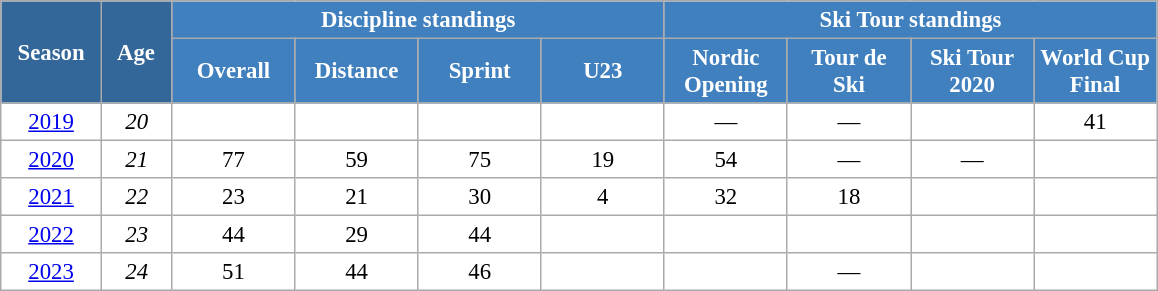<table class="wikitable" style="font-size:95%; text-align:center; border:grey solid 1px; border-collapse:collapse; background:#ffffff;">
<tr>
<th style="background-color:#369; color:white; width:60px;" rowspan="2"> Season </th>
<th style="background-color:#369; color:white; width:40px;" rowspan="2"> Age </th>
<th style="background-color:#4180be; color:white;" colspan="4">Discipline standings</th>
<th style="background-color:#4180be; color:white;" colspan="4">Ski Tour standings</th>
</tr>
<tr>
<th style="background-color:#4180be; color:white; width:75px;">Overall</th>
<th style="background-color:#4180be; color:white; width:75px;">Distance</th>
<th style="background-color:#4180be; color:white; width:75px;">Sprint</th>
<th style="background-color:#4180be; color:white; width:75px;">U23</th>
<th style="background-color:#4180be; color:white; width:75px;">Nordic<br>Opening</th>
<th style="background-color:#4180be; color:white; width:75px;">Tour de<br>Ski</th>
<th style="background-color:#4180be; color:white; width:75px;">Ski Tour<br>2020</th>
<th style="background-color:#4180be; color:white; width:75px;">World Cup<br>Final</th>
</tr>
<tr>
<td><a href='#'>2019</a></td>
<td><em>20</em></td>
<td></td>
<td></td>
<td></td>
<td></td>
<td>—</td>
<td>—</td>
<td></td>
<td>41</td>
</tr>
<tr>
<td><a href='#'>2020</a></td>
<td><em>21</em></td>
<td>77</td>
<td>59</td>
<td>75</td>
<td>19</td>
<td>54</td>
<td>—</td>
<td>—</td>
<td></td>
</tr>
<tr>
<td><a href='#'>2021</a></td>
<td><em>22</em></td>
<td>23</td>
<td>21</td>
<td>30</td>
<td>4</td>
<td>32</td>
<td>18</td>
<td></td>
<td></td>
</tr>
<tr>
<td><a href='#'>2022</a></td>
<td><em>23</em></td>
<td>44</td>
<td>29</td>
<td>44</td>
<td></td>
<td></td>
<td></td>
<td></td>
<td></td>
</tr>
<tr>
<td><a href='#'>2023</a></td>
<td><em>24</em></td>
<td>51</td>
<td>44</td>
<td>46</td>
<td></td>
<td></td>
<td>—</td>
<td></td>
<td></td>
</tr>
</table>
